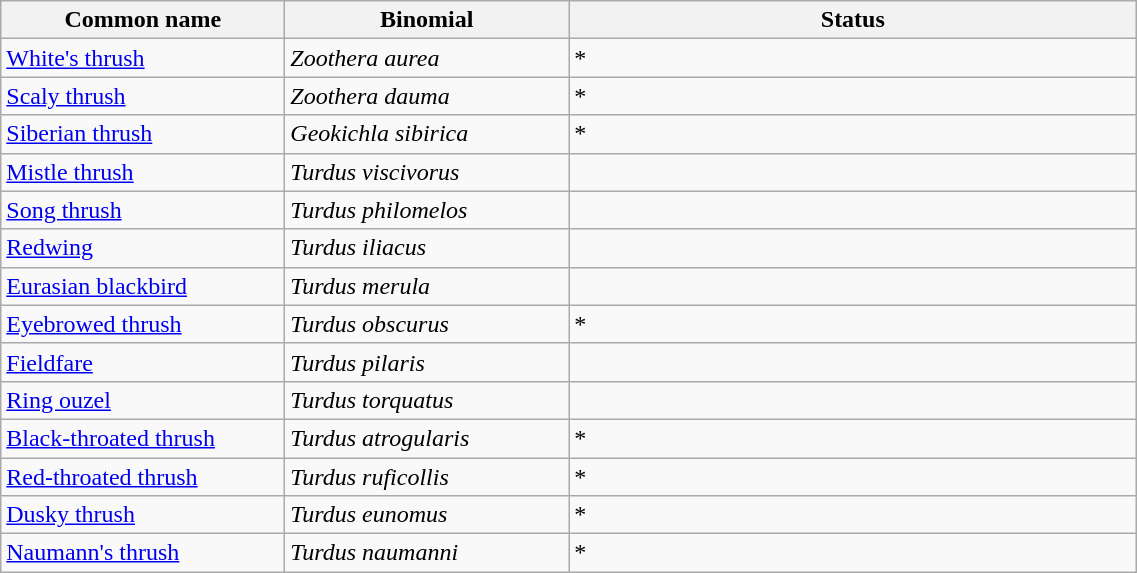<table width=60% class="wikitable">
<tr>
<th width=15%>Common name</th>
<th width=15%>Binomial</th>
<th width=30%>Status</th>
</tr>
<tr>
<td><a href='#'>White's thrush</a></td>
<td><em>Zoothera aurea</em></td>
<td>*</td>
</tr>
<tr>
<td><a href='#'>Scaly thrush</a></td>
<td><em>Zoothera dauma</em></td>
<td>*</td>
</tr>
<tr>
<td><a href='#'>Siberian thrush</a></td>
<td><em>Geokichla sibirica</em></td>
<td>*</td>
</tr>
<tr>
<td><a href='#'>Mistle thrush</a></td>
<td><em>Turdus viscivorus</em></td>
<td></td>
</tr>
<tr>
<td><a href='#'>Song thrush</a></td>
<td><em>Turdus philomelos</em></td>
<td></td>
</tr>
<tr>
<td><a href='#'>Redwing</a></td>
<td><em>Turdus iliacus</em></td>
<td></td>
</tr>
<tr>
<td><a href='#'>Eurasian blackbird</a></td>
<td><em>Turdus merula</em></td>
<td></td>
</tr>
<tr>
<td><a href='#'>Eyebrowed thrush</a></td>
<td><em>Turdus obscurus</em></td>
<td>*</td>
</tr>
<tr>
<td><a href='#'>Fieldfare</a></td>
<td><em>Turdus pilaris</em></td>
<td></td>
</tr>
<tr>
<td><a href='#'>Ring ouzel</a></td>
<td><em>Turdus torquatus</em></td>
<td></td>
</tr>
<tr>
<td><a href='#'>Black-throated thrush</a></td>
<td><em>Turdus atrogularis</em></td>
<td>*</td>
</tr>
<tr>
<td><a href='#'>Red-throated thrush</a></td>
<td><em>Turdus ruficollis</em></td>
<td>*</td>
</tr>
<tr>
<td><a href='#'>Dusky thrush</a></td>
<td><em>Turdus eunomus</em></td>
<td>*</td>
</tr>
<tr>
<td><a href='#'>Naumann's thrush</a></td>
<td><em>Turdus naumanni</em></td>
<td>*</td>
</tr>
</table>
